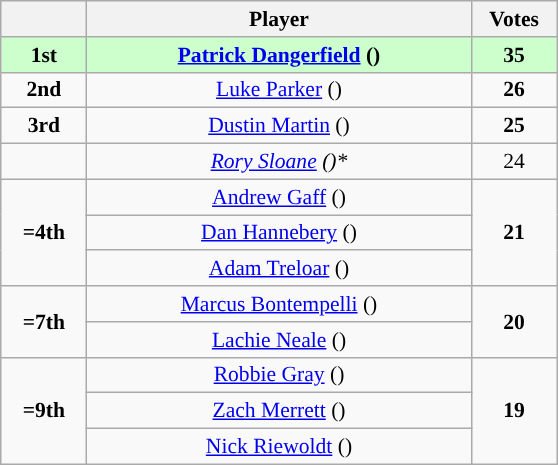<table class="wikitable" style="margin:1em auto; text-align: center; font-size: 90%;">
<tr>
<th style="width:50px;"></th>
<th style="width:250px;">Player</th>
<th style="width:50px;">Votes</th>
</tr>
<tr style="background:#cfc;">
<td><strong>1st</strong></td>
<td><strong><a href='#'>Patrick Dangerfield</a> ()</strong></td>
<td><strong>35</strong></td>
</tr>
<tr>
<td><strong>2nd</strong></td>
<td><a href='#'>Luke Parker</a> ()</td>
<td><strong>26</strong></td>
</tr>
<tr>
<td><strong>3rd</strong></td>
<td><a href='#'>Dustin Martin</a> ()</td>
<td><strong>25</strong></td>
</tr>
<tr>
<td></td>
<td><em><a href='#'>Rory Sloane</a> ()*</em></td>
<td>24</td>
</tr>
<tr>
<td rowspan=3><strong>=4th</strong></td>
<td><a href='#'>Andrew Gaff</a> ()</td>
<td rowspan=3><strong>21</strong></td>
</tr>
<tr>
<td><a href='#'>Dan Hannebery</a> ()</td>
</tr>
<tr>
<td><a href='#'>Adam Treloar</a> ()</td>
</tr>
<tr>
<td rowspan=2><strong>=7th</strong></td>
<td><a href='#'>Marcus Bontempelli</a> ()</td>
<td rowspan=2><strong>20</strong></td>
</tr>
<tr>
<td><a href='#'>Lachie Neale</a> ()</td>
</tr>
<tr>
<td rowspan=3><strong>=9th</strong></td>
<td><a href='#'>Robbie Gray</a> ()</td>
<td rowspan=3><strong>19</strong></td>
</tr>
<tr>
<td><a href='#'>Zach Merrett</a> ()</td>
</tr>
<tr>
<td><a href='#'>Nick Riewoldt</a> ()</td>
</tr>
</table>
